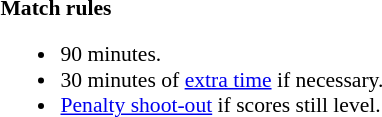<table width=100% style="font-size:90%">
<tr>
<td><br><strong>Match rules</strong><ul><li>90 minutes.</li><li>30 minutes of <a href='#'>extra time</a> if necessary.</li><li><a href='#'>Penalty shoot-out</a> if scores still level.</li></ul></td>
</tr>
</table>
